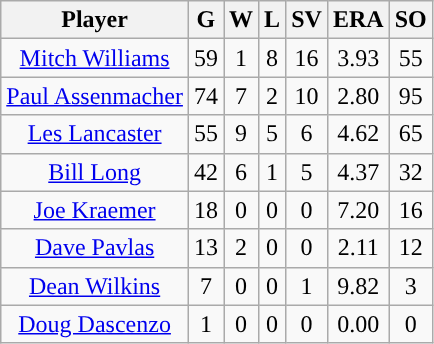<table class="wikitable sortable" style="text-align:center">
<tr>
<th>Player</th>
<th>G</th>
<th>W</th>
<th>L</th>
<th>SV</th>
<th>ERA</th>
<th>SO</th>
</tr>
<tr>
<td><a href='#'>Mitch Williams</a></td>
<td>59</td>
<td>1</td>
<td>8</td>
<td>16</td>
<td>3.93</td>
<td>55</td>
</tr>
<tr>
<td><a href='#'>Paul Assenmacher</a></td>
<td>74</td>
<td>7</td>
<td>2</td>
<td>10</td>
<td>2.80</td>
<td>95</td>
</tr>
<tr>
<td><a href='#'>Les Lancaster</a></td>
<td>55</td>
<td>9</td>
<td>5</td>
<td>6</td>
<td>4.62</td>
<td>65</td>
</tr>
<tr>
<td><a href='#'>Bill Long</a></td>
<td>42</td>
<td>6</td>
<td>1</td>
<td>5</td>
<td>4.37</td>
<td>32</td>
</tr>
<tr>
<td><a href='#'>Joe Kraemer</a></td>
<td>18</td>
<td>0</td>
<td>0</td>
<td>0</td>
<td>7.20</td>
<td>16</td>
</tr>
<tr>
<td><a href='#'>Dave Pavlas</a></td>
<td>13</td>
<td>2</td>
<td>0</td>
<td>0</td>
<td>2.11</td>
<td>12</td>
</tr>
<tr>
<td><a href='#'>Dean Wilkins</a></td>
<td>7</td>
<td>0</td>
<td>0</td>
<td>1</td>
<td>9.82</td>
<td>3</td>
</tr>
<tr>
<td><a href='#'>Doug Dascenzo</a></td>
<td>1</td>
<td>0</td>
<td>0</td>
<td>0</td>
<td>0.00</td>
<td>0</td>
</tr>
</table>
